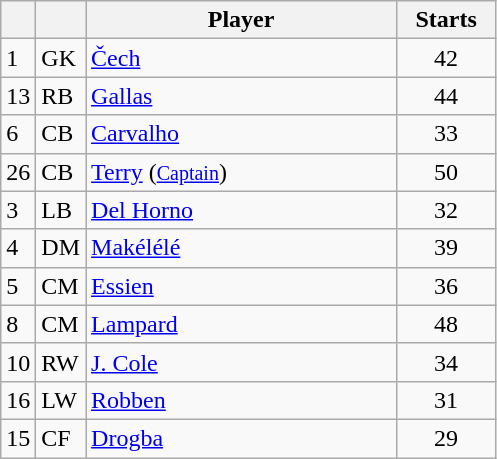<table class="wikitable">
<tr>
<th width=10></th>
<th width=10></th>
<th width=200>Player</th>
<th width=20%>Starts</th>
</tr>
<tr>
<td>1</td>
<td>GK</td>
<td> <a href='#'>Čech</a></td>
<td style="text-align:center;">42</td>
</tr>
<tr>
<td>13</td>
<td>RB</td>
<td> <a href='#'>Gallas</a></td>
<td style="text-align:center;">44</td>
</tr>
<tr>
<td>6</td>
<td>CB</td>
<td> <a href='#'>Carvalho</a></td>
<td style="text-align:center;">33</td>
</tr>
<tr>
<td>26</td>
<td>CB</td>
<td> <a href='#'>Terry</a> (<a href='#'><small>Captain</small></a>)</td>
<td style="text-align:center;">50</td>
</tr>
<tr>
<td>3</td>
<td>LB</td>
<td> <a href='#'>Del Horno</a></td>
<td style="text-align:center;">32</td>
</tr>
<tr>
<td>4</td>
<td>DM</td>
<td> <a href='#'>Makélélé</a></td>
<td style="text-align:center;">39</td>
</tr>
<tr>
<td>5</td>
<td>CM</td>
<td> <a href='#'>Essien</a></td>
<td style="text-align:center;">36</td>
</tr>
<tr>
<td>8</td>
<td>CM</td>
<td> <a href='#'>Lampard</a></td>
<td style="text-align:center;">48</td>
</tr>
<tr>
<td>10</td>
<td>RW</td>
<td> <a href='#'>J. Cole</a></td>
<td style="text-align:center;">34</td>
</tr>
<tr>
<td>16</td>
<td>LW</td>
<td> <a href='#'>Robben</a></td>
<td style="text-align:center;">31</td>
</tr>
<tr>
<td>15</td>
<td>CF</td>
<td> <a href='#'>Drogba</a></td>
<td style="text-align:center;">29</td>
</tr>
</table>
